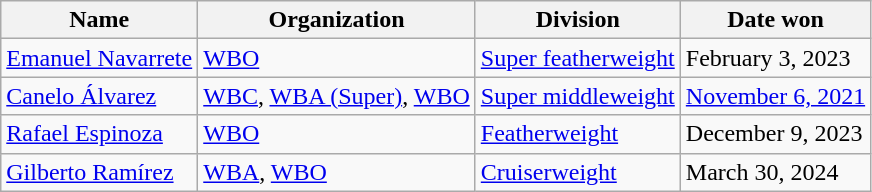<table class="wikitable" border="1">
<tr>
<th>Name</th>
<th>Organization</th>
<th>Division</th>
<th>Date won</th>
</tr>
<tr>
<td><a href='#'>Emanuel Navarrete</a></td>
<td><a href='#'>WBO</a></td>
<td><a href='#'>Super featherweight</a></td>
<td>February 3, 2023</td>
</tr>
<tr>
<td><a href='#'>Canelo Álvarez</a></td>
<td><a href='#'>WBC</a>, <a href='#'>WBA (Super)</a>, <a href='#'>WBO</a></td>
<td><a href='#'>Super middleweight</a></td>
<td><a href='#'>November 6, 2021</a></td>
</tr>
<tr>
<td><a href='#'>Rafael Espinoza</a></td>
<td><a href='#'>WBO</a></td>
<td><a href='#'>Featherweight</a></td>
<td>December 9, 2023</td>
</tr>
<tr>
<td><a href='#'>Gilberto Ramírez</a></td>
<td><a href='#'>WBA</a>, <a href='#'>WBO</a></td>
<td><a href='#'>Cruiserweight</a></td>
<td>March 30, 2024</td>
</tr>
</table>
